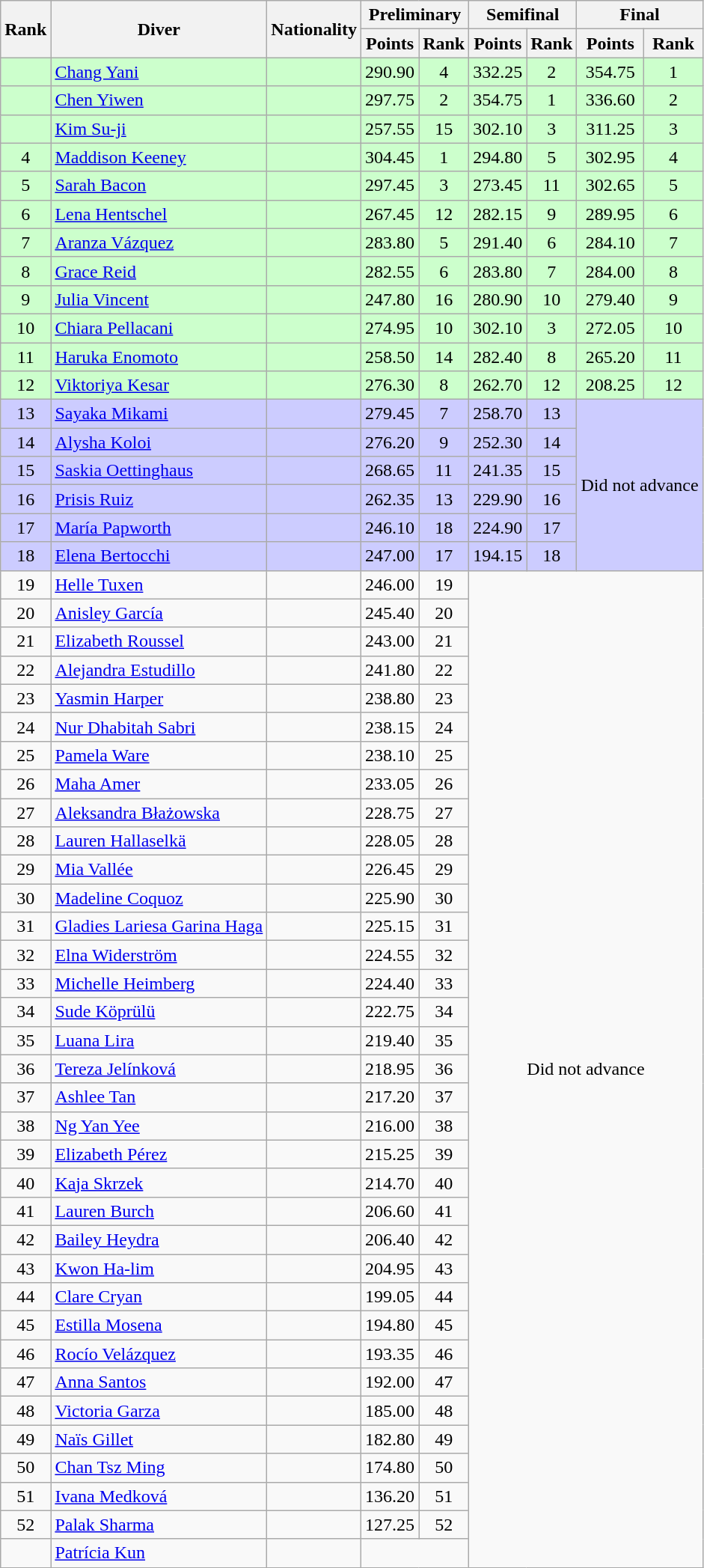<table class="wikitable sortable" style="text-align:center">
<tr>
<th rowspan=2>Rank</th>
<th rowspan=2>Diver</th>
<th rowspan=2>Nationality</th>
<th colspan=2>Preliminary</th>
<th colspan=2>Semifinal</th>
<th colspan=2>Final</th>
</tr>
<tr>
<th>Points</th>
<th>Rank</th>
<th>Points</th>
<th>Rank</th>
<th>Points</th>
<th>Rank</th>
</tr>
<tr bgcolor=ccffcc>
<td></td>
<td align=left><a href='#'>Chang Yani</a></td>
<td align=left></td>
<td>290.90</td>
<td>4</td>
<td>332.25</td>
<td>2</td>
<td>354.75</td>
<td>1</td>
</tr>
<tr bgcolor=ccffcc>
<td></td>
<td align=left><a href='#'>Chen Yiwen</a></td>
<td align=left></td>
<td>297.75</td>
<td>2</td>
<td>354.75</td>
<td>1</td>
<td>336.60</td>
<td>2</td>
</tr>
<tr bgcolor=ccffcc>
<td></td>
<td align=left><a href='#'>Kim Su-ji</a></td>
<td align=left></td>
<td>257.55</td>
<td>15</td>
<td>302.10</td>
<td>3</td>
<td>311.25</td>
<td>3</td>
</tr>
<tr bgcolor=ccffcc>
<td>4</td>
<td align=left><a href='#'>Maddison Keeney</a></td>
<td align=left></td>
<td>304.45</td>
<td>1</td>
<td>294.80</td>
<td>5</td>
<td>302.95</td>
<td>4</td>
</tr>
<tr bgcolor=ccffcc>
<td>5</td>
<td align=left><a href='#'>Sarah Bacon</a></td>
<td align=left></td>
<td>297.45</td>
<td>3</td>
<td>273.45</td>
<td>11</td>
<td>302.65</td>
<td>5</td>
</tr>
<tr bgcolor=ccffcc>
<td>6</td>
<td align=left><a href='#'>Lena Hentschel</a></td>
<td align=left></td>
<td>267.45</td>
<td>12</td>
<td>282.15</td>
<td>9</td>
<td>289.95</td>
<td>6</td>
</tr>
<tr bgcolor=ccffcc>
<td>7</td>
<td align=left><a href='#'>Aranza Vázquez</a></td>
<td align=left></td>
<td>283.80</td>
<td>5</td>
<td>291.40</td>
<td>6</td>
<td>284.10</td>
<td>7</td>
</tr>
<tr bgcolor=ccffcc>
<td>8</td>
<td align=left><a href='#'>Grace Reid</a></td>
<td align=left></td>
<td>282.55</td>
<td>6</td>
<td>283.80</td>
<td>7</td>
<td>284.00</td>
<td>8</td>
</tr>
<tr bgcolor=ccffcc>
<td>9</td>
<td align=left><a href='#'>Julia Vincent</a></td>
<td align=left></td>
<td>247.80</td>
<td>16</td>
<td>280.90</td>
<td>10</td>
<td>279.40</td>
<td>9</td>
</tr>
<tr bgcolor=ccffcc>
<td>10</td>
<td align=left><a href='#'>Chiara Pellacani</a></td>
<td align=left></td>
<td>274.95</td>
<td>10</td>
<td>302.10</td>
<td>3</td>
<td>272.05</td>
<td>10</td>
</tr>
<tr bgcolor=ccffcc>
<td>11</td>
<td align=left><a href='#'>Haruka Enomoto</a></td>
<td align=left></td>
<td>258.50</td>
<td>14</td>
<td>282.40</td>
<td>8</td>
<td>265.20</td>
<td>11</td>
</tr>
<tr bgcolor=ccffcc>
<td>12</td>
<td align=left><a href='#'>Viktoriya Kesar</a></td>
<td align=left></td>
<td>276.30</td>
<td>8</td>
<td>262.70</td>
<td>12</td>
<td>208.25</td>
<td>12</td>
</tr>
<tr bgcolor=ccccff>
<td>13</td>
<td align=left><a href='#'>Sayaka Mikami</a></td>
<td align=left></td>
<td>279.45</td>
<td>7</td>
<td>258.70</td>
<td>13</td>
<td colspan=2 rowspan=6>Did not advance</td>
</tr>
<tr bgcolor=ccccff>
<td>14</td>
<td align=left><a href='#'>Alysha Koloi</a></td>
<td align=left></td>
<td>276.20</td>
<td>9</td>
<td>252.30</td>
<td>14</td>
</tr>
<tr bgcolor=ccccff>
<td>15</td>
<td align=left><a href='#'>Saskia Oettinghaus</a></td>
<td align=left></td>
<td>268.65</td>
<td>11</td>
<td>241.35</td>
<td>15</td>
</tr>
<tr bgcolor=ccccff>
<td>16</td>
<td align=left><a href='#'>Prisis Ruiz</a></td>
<td align=left></td>
<td>262.35</td>
<td>13</td>
<td>229.90</td>
<td>16</td>
</tr>
<tr bgcolor=ccccff>
<td>17</td>
<td align=left><a href='#'>María Papworth</a></td>
<td align=left></td>
<td>246.10</td>
<td>18</td>
<td>224.90</td>
<td>17</td>
</tr>
<tr bgcolor=ccccff>
<td>18</td>
<td align=left><a href='#'>Elena Bertocchi</a></td>
<td align=left></td>
<td>247.00</td>
<td>17</td>
<td>194.15</td>
<td>18</td>
</tr>
<tr>
<td>19</td>
<td align=left><a href='#'>Helle Tuxen</a></td>
<td align=left></td>
<td>246.00</td>
<td>19</td>
<td colspan=4 rowspan=35>Did not advance</td>
</tr>
<tr>
<td>20</td>
<td align=left><a href='#'>Anisley García</a></td>
<td align=left></td>
<td>245.40</td>
<td>20</td>
</tr>
<tr>
<td>21</td>
<td align=left><a href='#'>Elizabeth Roussel</a></td>
<td align=left></td>
<td>243.00</td>
<td>21</td>
</tr>
<tr>
<td>22</td>
<td align=left><a href='#'>Alejandra Estudillo</a></td>
<td align=left></td>
<td>241.80</td>
<td>22</td>
</tr>
<tr>
<td>23</td>
<td align=left><a href='#'>Yasmin Harper</a></td>
<td align=left></td>
<td>238.80</td>
<td>23</td>
</tr>
<tr>
<td>24</td>
<td align=left><a href='#'>Nur Dhabitah Sabri</a></td>
<td align=left></td>
<td>238.15</td>
<td>24</td>
</tr>
<tr>
<td>25</td>
<td align=left><a href='#'>Pamela Ware</a></td>
<td align=left></td>
<td>238.10</td>
<td>25</td>
</tr>
<tr>
<td>26</td>
<td align=left><a href='#'>Maha Amer</a></td>
<td align=left></td>
<td>233.05</td>
<td>26</td>
</tr>
<tr>
<td>27</td>
<td align=left><a href='#'>Aleksandra Błażowska</a></td>
<td align=left></td>
<td>228.75</td>
<td>27</td>
</tr>
<tr>
<td>28</td>
<td align=left><a href='#'>Lauren Hallaselkä</a></td>
<td align=left></td>
<td>228.05</td>
<td>28</td>
</tr>
<tr>
<td>29</td>
<td align=left><a href='#'>Mia Vallée</a></td>
<td align=left></td>
<td>226.45</td>
<td>29</td>
</tr>
<tr>
<td>30</td>
<td align=left><a href='#'>Madeline Coquoz</a></td>
<td align=left></td>
<td>225.90</td>
<td>30</td>
</tr>
<tr>
<td>31</td>
<td align=left><a href='#'>Gladies Lariesa Garina Haga</a></td>
<td align=left></td>
<td>225.15</td>
<td>31</td>
</tr>
<tr>
<td>32</td>
<td align=left><a href='#'>Elna Widerström</a></td>
<td align=left></td>
<td>224.55</td>
<td>32</td>
</tr>
<tr>
<td>33</td>
<td align=left><a href='#'>Michelle Heimberg</a></td>
<td align=left></td>
<td>224.40</td>
<td>33</td>
</tr>
<tr>
<td>34</td>
<td align=left><a href='#'>Sude Köprülü</a></td>
<td align=left></td>
<td>222.75</td>
<td>34</td>
</tr>
<tr>
<td>35</td>
<td align=left><a href='#'>Luana Lira</a></td>
<td align=left></td>
<td>219.40</td>
<td>35</td>
</tr>
<tr>
<td>36</td>
<td align=left><a href='#'>Tereza Jelínková</a></td>
<td align=left></td>
<td>218.95</td>
<td>36</td>
</tr>
<tr>
<td>37</td>
<td align=left><a href='#'>Ashlee Tan</a></td>
<td align=left></td>
<td>217.20</td>
<td>37</td>
</tr>
<tr>
<td>38</td>
<td align=left><a href='#'>Ng Yan Yee</a></td>
<td align=left></td>
<td>216.00</td>
<td>38</td>
</tr>
<tr>
<td>39</td>
<td align=left><a href='#'>Elizabeth Pérez</a></td>
<td align=left></td>
<td>215.25</td>
<td>39</td>
</tr>
<tr>
<td>40</td>
<td align=left><a href='#'>Kaja Skrzek</a></td>
<td align=left></td>
<td>214.70</td>
<td>40</td>
</tr>
<tr>
<td>41</td>
<td align=left><a href='#'>Lauren Burch</a></td>
<td align=left></td>
<td>206.60</td>
<td>41</td>
</tr>
<tr>
<td>42</td>
<td align=left><a href='#'>Bailey Heydra</a></td>
<td align=left></td>
<td>206.40</td>
<td>42</td>
</tr>
<tr>
<td>43</td>
<td align=left><a href='#'>Kwon Ha-lim</a></td>
<td align=left></td>
<td>204.95</td>
<td>43</td>
</tr>
<tr>
<td>44</td>
<td align=left><a href='#'>Clare Cryan</a></td>
<td align=left></td>
<td>199.05</td>
<td>44</td>
</tr>
<tr>
<td>45</td>
<td align=left><a href='#'>Estilla Mosena</a></td>
<td align=left></td>
<td>194.80</td>
<td>45</td>
</tr>
<tr>
<td>46</td>
<td align=left><a href='#'>Rocío Velázquez</a></td>
<td align=left></td>
<td>193.35</td>
<td>46</td>
</tr>
<tr>
<td>47</td>
<td align=left><a href='#'>Anna Santos</a></td>
<td align=left></td>
<td>192.00</td>
<td>47</td>
</tr>
<tr>
<td>48</td>
<td align=left><a href='#'>Victoria Garza</a></td>
<td align=left></td>
<td>185.00</td>
<td>48</td>
</tr>
<tr>
<td>49</td>
<td align=left><a href='#'>Naïs Gillet</a></td>
<td align=left></td>
<td>182.80</td>
<td>49</td>
</tr>
<tr>
<td>50</td>
<td align=left><a href='#'>Chan Tsz Ming</a></td>
<td align=left></td>
<td>174.80</td>
<td>50</td>
</tr>
<tr>
<td>51</td>
<td align=left><a href='#'>Ivana Medková</a></td>
<td align=left></td>
<td>136.20</td>
<td>51</td>
</tr>
<tr>
<td>52</td>
<td align=left><a href='#'>Palak Sharma</a></td>
<td align=left></td>
<td>127.25</td>
<td>52</td>
</tr>
<tr>
<td></td>
<td align=left><a href='#'>Patrícia Kun</a></td>
<td align=left></td>
<td colspan=2></td>
</tr>
</table>
